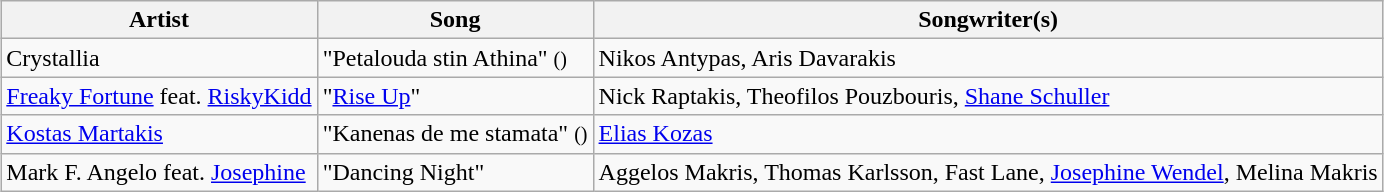<table class="sortable wikitable" style="margin: 1em auto 1em auto;">
<tr>
<th>Artist</th>
<th>Song</th>
<th class="unsortable">Songwriter(s)</th>
</tr>
<tr>
<td>Crystallia</td>
<td>"Petalouda stin Athina" <small>()</small></td>
<td>Nikos Antypas, Aris Davarakis</td>
</tr>
<tr>
<td><a href='#'>Freaky Fortune</a> feat. <a href='#'>RiskyKidd</a></td>
<td>"<a href='#'>Rise Up</a>"</td>
<td>Nick Raptakis, Theofilos Pouzbouris, <a href='#'>Shane Schuller</a></td>
</tr>
<tr>
<td><a href='#'>Kostas Martakis</a></td>
<td>"Kanenas de me stamata" <small>()</small></td>
<td><a href='#'>Elias Kozas</a></td>
</tr>
<tr>
<td>Mark F. Angelo feat. <a href='#'>Josephine</a></td>
<td>"Dancing Night"</td>
<td>Aggelos Makris, Thomas Karlsson, Fast Lane, <a href='#'>Josephine Wendel</a>, Melina Makris</td>
</tr>
</table>
